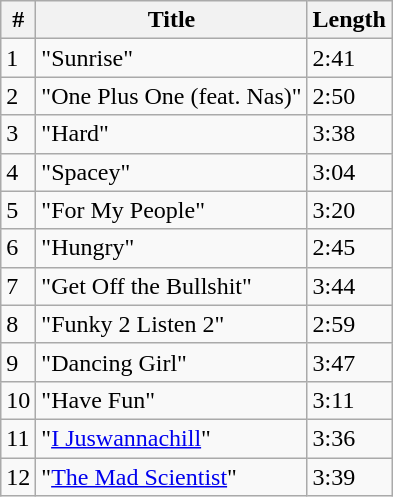<table class="wikitable">
<tr>
<th>#</th>
<th>Title</th>
<th>Length</th>
</tr>
<tr>
<td>1</td>
<td>"Sunrise"</td>
<td>2:41</td>
</tr>
<tr>
<td>2</td>
<td>"One Plus One (feat. Nas)"</td>
<td>2:50</td>
</tr>
<tr>
<td>3</td>
<td>"Hard"</td>
<td>3:38</td>
</tr>
<tr>
<td>4</td>
<td>"Spacey"</td>
<td>3:04</td>
</tr>
<tr>
<td>5</td>
<td>"For My People"</td>
<td>3:20</td>
</tr>
<tr>
<td>6</td>
<td>"Hungry"</td>
<td>2:45</td>
</tr>
<tr>
<td>7</td>
<td>"Get Off the Bullshit"</td>
<td>3:44</td>
</tr>
<tr>
<td>8</td>
<td>"Funky 2 Listen 2"</td>
<td>2:59</td>
</tr>
<tr>
<td>9</td>
<td>"Dancing Girl"</td>
<td>3:47</td>
</tr>
<tr>
<td>10</td>
<td>"Have Fun"</td>
<td>3:11</td>
</tr>
<tr>
<td>11</td>
<td>"<a href='#'>I Juswannachill</a>"</td>
<td>3:36</td>
</tr>
<tr>
<td>12</td>
<td>"<a href='#'>The Mad Scientist</a>"</td>
<td>3:39</td>
</tr>
</table>
